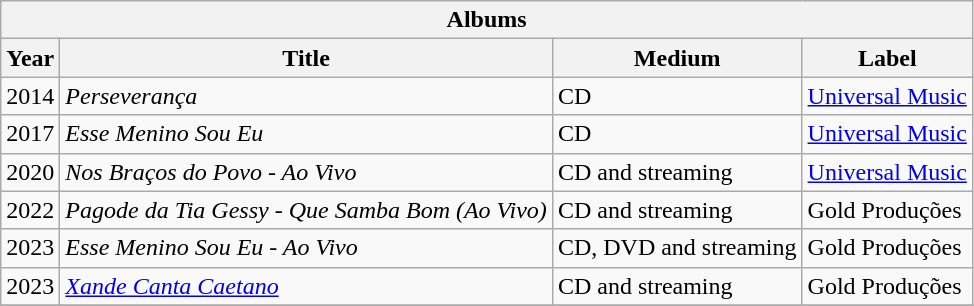<table class="wikitable">
<tr>
<th colspan="4">Albums</th>
</tr>
<tr>
<th>Year</th>
<th>Title</th>
<th>Medium</th>
<th>Label</th>
</tr>
<tr>
<td>2014</td>
<td><em>Perseverança</em></td>
<td>CD</td>
<td><a href='#'>Universal Music</a></td>
</tr>
<tr>
<td>2017</td>
<td><em>Esse Menino Sou Eu</em></td>
<td>CD</td>
<td><a href='#'>Universal Music</a></td>
</tr>
<tr>
<td>2020</td>
<td><em>Nos Braços do Povo - Ao Vivo</em></td>
<td>CD and streaming</td>
<td><a href='#'>Universal Music</a></td>
</tr>
<tr>
<td>2022</td>
<td><em>Pagode da Tia Gessy - Que Samba Bom (Ao Vivo)</em></td>
<td>CD and streaming</td>
<td>Gold Produções</td>
</tr>
<tr>
<td>2023</td>
<td><em>Esse Menino Sou Eu - Ao Vivo</em></td>
<td>CD, DVD and streaming</td>
<td>Gold Produções</td>
</tr>
<tr>
<td>2023</td>
<td><em><a href='#'>Xande Canta Caetano</a></em></td>
<td>CD and streaming</td>
<td>Gold Produções</td>
</tr>
<tr>
</tr>
</table>
